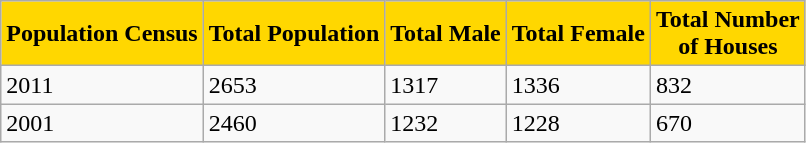<table class="wikitable">
<tr>
<th style="background-color:#FFD700">Population Census</th>
<th ! style="background-color:#FFD700">Total Population</th>
<th ! style="background-color:#FFD700">Total Male</th>
<th ! style="background-color:#FFD700">Total Female</th>
<th ! style="background-color:#FFD700">Total Number<br> of Houses</th>
</tr>
<tr>
<td valign="top">2011 </td>
<td valign="top">2653</td>
<td valign="top">1317</td>
<td valign="top">1336</td>
<td valign="top">832</td>
</tr>
<tr>
<td valign="top">2001 </td>
<td valign="top">2460</td>
<td valign="top">1232</td>
<td valign="top">1228</td>
<td valign="top">670</td>
</tr>
</table>
